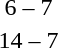<table style="text-align:center">
<tr>
<th width=200></th>
<th width=100></th>
<th width=200></th>
</tr>
<tr>
<td align=right></td>
<td>6 – 7</td>
<td align=left><strong></strong></td>
</tr>
<tr>
<td align=right><strong></strong></td>
<td>14 – 7</td>
<td align=left></td>
</tr>
</table>
